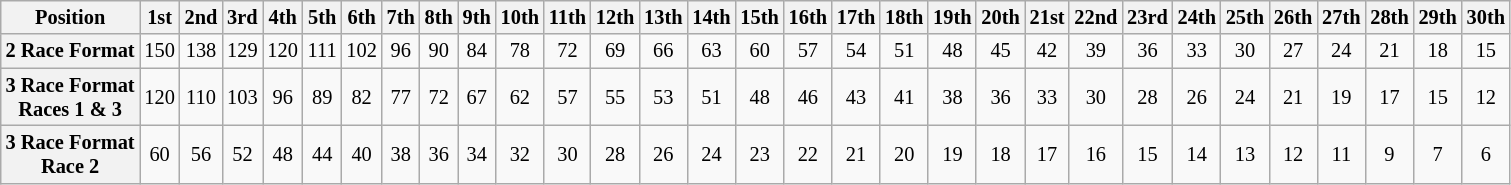<table class="wikitable" style="font-size:85%; text-align:center">
<tr style="background:#f9f9f9">
<th valign="middle">Position</th>
<th>1st</th>
<th>2nd</th>
<th>3rd</th>
<th>4th</th>
<th>5th</th>
<th>6th</th>
<th>7th</th>
<th>8th</th>
<th>9th</th>
<th>10th</th>
<th>11th</th>
<th>12th</th>
<th>13th</th>
<th>14th</th>
<th>15th</th>
<th>16th</th>
<th>17th</th>
<th>18th</th>
<th>19th</th>
<th>20th</th>
<th>21st</th>
<th>22nd</th>
<th>23rd</th>
<th>24th</th>
<th>25th</th>
<th>26th</th>
<th>27th</th>
<th>28th</th>
<th>29th</th>
<th>30th</th>
</tr>
<tr>
<th valign="middle">2 Race Format</th>
<td>150</td>
<td>138</td>
<td>129</td>
<td>120</td>
<td>111</td>
<td>102</td>
<td>96</td>
<td>90</td>
<td>84</td>
<td>78</td>
<td>72</td>
<td>69</td>
<td>66</td>
<td>63</td>
<td>60</td>
<td>57</td>
<td>54</td>
<td>51</td>
<td>48</td>
<td>45</td>
<td>42</td>
<td>39</td>
<td>36</td>
<td>33</td>
<td>30</td>
<td>27</td>
<td>24</td>
<td>21</td>
<td>18</td>
<td>15</td>
</tr>
<tr>
<th valign="middle">3 Race Format<br>Races 1 & 3</th>
<td>120</td>
<td>110</td>
<td>103</td>
<td>96</td>
<td>89</td>
<td>82</td>
<td>77</td>
<td>72</td>
<td>67</td>
<td>62</td>
<td>57</td>
<td>55</td>
<td>53</td>
<td>51</td>
<td>48</td>
<td>46</td>
<td>43</td>
<td>41</td>
<td>38</td>
<td>36</td>
<td>33</td>
<td>30</td>
<td>28</td>
<td>26</td>
<td>24</td>
<td>21</td>
<td>19</td>
<td>17</td>
<td>15</td>
<td>12</td>
</tr>
<tr>
<th valign="middle">3 Race Format<br>Race 2</th>
<td>60</td>
<td>56</td>
<td>52</td>
<td>48</td>
<td>44</td>
<td>40</td>
<td>38</td>
<td>36</td>
<td>34</td>
<td>32</td>
<td>30</td>
<td>28</td>
<td>26</td>
<td>24</td>
<td>23</td>
<td>22</td>
<td>21</td>
<td>20</td>
<td>19</td>
<td>18</td>
<td>17</td>
<td>16</td>
<td>15</td>
<td>14</td>
<td>13</td>
<td>12</td>
<td>11</td>
<td>9</td>
<td>7</td>
<td>6</td>
</tr>
</table>
